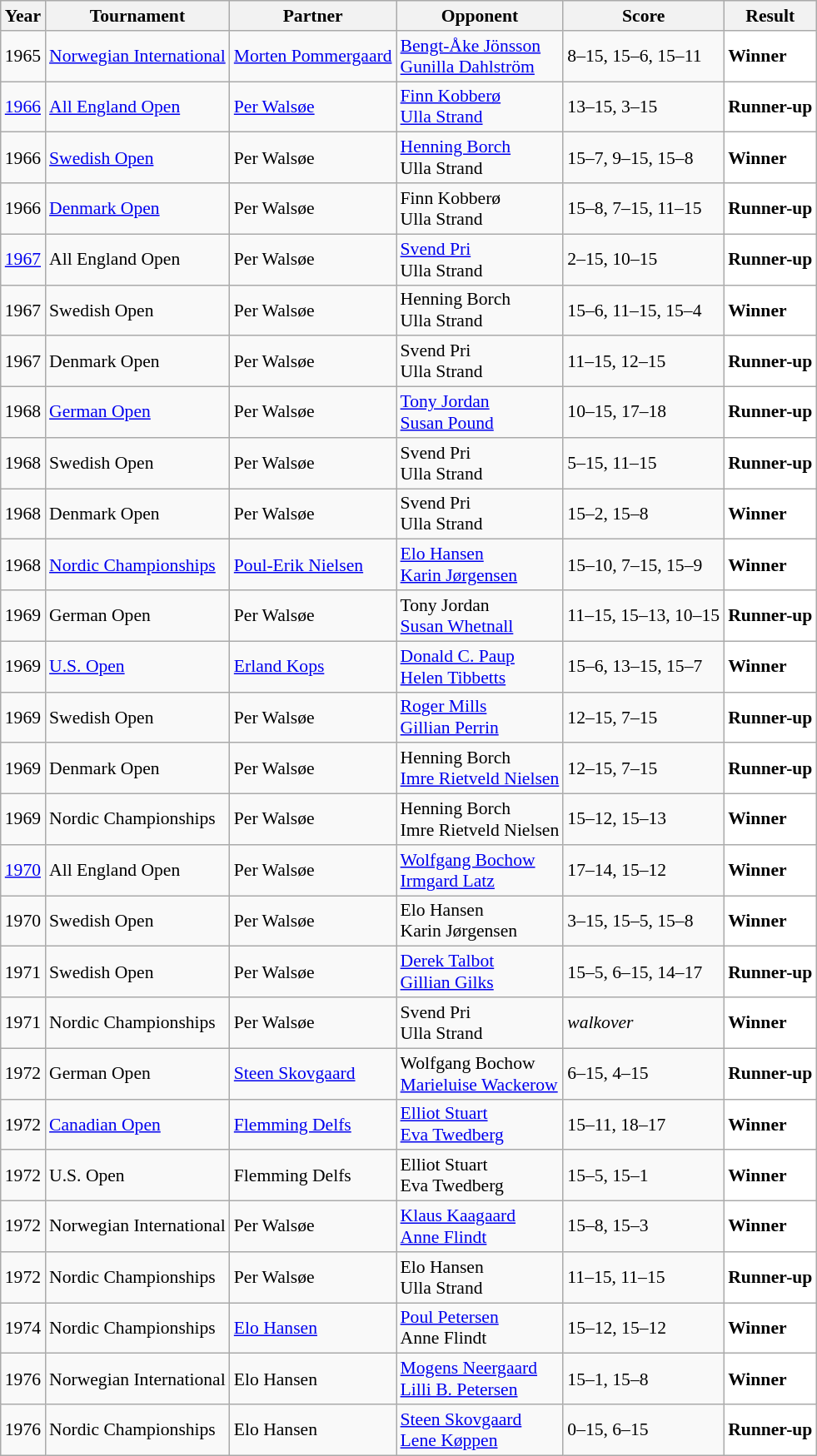<table class="sortable wikitable" style="font-size:90%;">
<tr>
<th>Year</th>
<th>Tournament</th>
<th>Partner</th>
<th>Opponent</th>
<th>Score</th>
<th>Result</th>
</tr>
<tr>
<td align="center">1965</td>
<td align="left"><a href='#'>Norwegian International</a></td>
<td align="left"> <a href='#'>Morten Pommergaard</a></td>
<td align="left"> <a href='#'>Bengt-Åke Jönsson</a><br> <a href='#'>Gunilla Dahlström</a></td>
<td align="left">8–15, 15–6, 15–11</td>
<td style="text-align:left; background:white"> <strong>Winner</strong></td>
</tr>
<tr>
<td align="center"><a href='#'>1966</a></td>
<td align="left"><a href='#'>All England Open</a></td>
<td align="left"> <a href='#'>Per Walsøe</a></td>
<td align="left"> <a href='#'>Finn Kobberø</a><br> <a href='#'>Ulla Strand</a></td>
<td align="left">13–15, 3–15</td>
<td style="text-align:left; background:white"> <strong>Runner-up</strong></td>
</tr>
<tr>
<td align="center">1966</td>
<td align="left"><a href='#'>Swedish Open</a></td>
<td align="left"> Per Walsøe</td>
<td align="left"> <a href='#'>Henning Borch</a><br> Ulla Strand</td>
<td align="left">15–7, 9–15, 15–8</td>
<td style="text-align:left; background:white"> <strong>Winner</strong></td>
</tr>
<tr>
<td align="center">1966</td>
<td align="left"><a href='#'>Denmark Open</a></td>
<td align="left"> Per Walsøe</td>
<td align="left"> Finn Kobberø<br> Ulla Strand</td>
<td align="left">15–8, 7–15, 11–15</td>
<td style="text-align:left; background:white"> <strong>Runner-up</strong></td>
</tr>
<tr>
<td align="center"><a href='#'>1967</a></td>
<td align="left">All England Open</td>
<td align="left"> Per Walsøe</td>
<td align="left"> <a href='#'>Svend Pri</a><br> Ulla Strand</td>
<td align="left">2–15, 10–15</td>
<td style="text-align:left; background:white"> <strong>Runner-up</strong></td>
</tr>
<tr>
<td align="center">1967</td>
<td align="left">Swedish Open</td>
<td align="left"> Per Walsøe</td>
<td align="left"> Henning Borch<br> Ulla Strand</td>
<td align="left">15–6, 11–15, 15–4</td>
<td style="text-align:left; background:white"> <strong>Winner</strong></td>
</tr>
<tr>
<td align="center">1967</td>
<td align="left">Denmark Open</td>
<td align="left"> Per Walsøe</td>
<td align="left"> Svend Pri<br> Ulla Strand</td>
<td align="left">11–15, 12–15</td>
<td style="text-align:left; background:white"> <strong>Runner-up</strong></td>
</tr>
<tr>
<td align="center">1968</td>
<td align="left"><a href='#'>German Open</a></td>
<td align="left"> Per Walsøe</td>
<td align="left"> <a href='#'>Tony Jordan</a><br> <a href='#'>Susan Pound</a></td>
<td align="left">10–15, 17–18</td>
<td style="text-align:left; background:white"> <strong>Runner-up</strong></td>
</tr>
<tr>
<td align="center">1968</td>
<td align="left">Swedish Open</td>
<td align="left"> Per Walsøe</td>
<td align="left"> Svend Pri<br> Ulla Strand</td>
<td align="left">5–15, 11–15</td>
<td style="text-align:left; background:white"> <strong>Runner-up</strong></td>
</tr>
<tr>
<td align="center">1968</td>
<td align="left">Denmark Open</td>
<td align="left"> Per Walsøe</td>
<td align="left"> Svend Pri<br> Ulla Strand</td>
<td align="left">15–2, 15–8</td>
<td style="text-align:left; background:white"> <strong>Winner</strong></td>
</tr>
<tr>
<td align="center">1968</td>
<td align="left"><a href='#'>Nordic Championships</a></td>
<td align="left"> <a href='#'>Poul-Erik Nielsen</a></td>
<td align="left"> <a href='#'>Elo Hansen</a><br> <a href='#'>Karin Jørgensen</a></td>
<td align="left">15–10, 7–15, 15–9</td>
<td style="text-align:left; background:white"> <strong>Winner</strong></td>
</tr>
<tr>
<td align="center">1969</td>
<td align="left">German Open</td>
<td align="left"> Per Walsøe</td>
<td align="left"> Tony Jordan<br> <a href='#'>Susan Whetnall</a></td>
<td align="left">11–15, 15–13, 10–15</td>
<td style="text-align:left; background:white"> <strong>Runner-up</strong></td>
</tr>
<tr>
<td align="center">1969</td>
<td align="left"><a href='#'>U.S. Open</a></td>
<td align="left"> <a href='#'>Erland Kops</a></td>
<td align="left"> <a href='#'>Donald C. Paup</a><br> <a href='#'>Helen Tibbetts</a></td>
<td align="left">15–6, 13–15, 15–7</td>
<td style="text-align:left; background:white"> <strong>Winner</strong></td>
</tr>
<tr>
<td align="center">1969</td>
<td align="left">Swedish Open</td>
<td align="left"> Per Walsøe</td>
<td align="left"> <a href='#'>Roger Mills</a><br> <a href='#'>Gillian Perrin</a></td>
<td align="left">12–15, 7–15</td>
<td style="text-align:left; background:white"> <strong>Runner-up</strong></td>
</tr>
<tr>
<td align="center">1969</td>
<td align="left">Denmark Open</td>
<td align="left"> Per Walsøe</td>
<td align="left"> Henning Borch<br> <a href='#'>Imre Rietveld Nielsen</a></td>
<td align="left">12–15, 7–15</td>
<td style="text-align:left; background:white"> <strong>Runner-up</strong></td>
</tr>
<tr>
<td align="center">1969</td>
<td align="left">Nordic Championships</td>
<td align="left"> Per Walsøe</td>
<td align="left"> Henning Borch<br> Imre Rietveld Nielsen</td>
<td align="left">15–12, 15–13</td>
<td style="text-align:left; background:white"> <strong>Winner</strong></td>
</tr>
<tr>
<td align="center"><a href='#'>1970</a></td>
<td align="left">All England Open</td>
<td align="left"> Per Walsøe</td>
<td align="left"> <a href='#'>Wolfgang Bochow</a><br> <a href='#'>Irmgard Latz</a></td>
<td align="left">17–14, 15–12</td>
<td style="text-align:left; background:white"> <strong>Winner</strong></td>
</tr>
<tr>
<td align="center">1970</td>
<td align="left">Swedish Open</td>
<td align="left"> Per Walsøe</td>
<td align="left"> Elo Hansen<br> Karin Jørgensen</td>
<td align="left">3–15, 15–5, 15–8</td>
<td style="text-align:left; background:white"> <strong>Winner</strong></td>
</tr>
<tr>
<td align="center">1971</td>
<td align="left">Swedish Open</td>
<td align="left"> Per Walsøe</td>
<td align="left"> <a href='#'>Derek Talbot</a><br> <a href='#'>Gillian Gilks</a></td>
<td align="left">15–5, 6–15, 14–17</td>
<td style="text-align:left; background:white"> <strong>Runner-up</strong></td>
</tr>
<tr>
<td align="center">1971</td>
<td align="left">Nordic Championships</td>
<td align="left"> Per Walsøe</td>
<td align="left"> Svend Pri<br> Ulla Strand</td>
<td align="left"><em>walkover</em></td>
<td style="text-align:left; background:white"> <strong>Winner</strong></td>
</tr>
<tr>
<td align="center">1972</td>
<td align="left">German Open</td>
<td align="left"> <a href='#'>Steen Skovgaard</a></td>
<td align="left"> Wolfgang Bochow<br> <a href='#'>Marieluise Wackerow</a></td>
<td align="left">6–15, 4–15</td>
<td style="text-align:left; background:white"> <strong>Runner-up</strong></td>
</tr>
<tr>
<td align="center">1972</td>
<td align="left"><a href='#'>Canadian Open</a></td>
<td align="left"> <a href='#'>Flemming Delfs</a></td>
<td align="left"> <a href='#'>Elliot Stuart</a><br> <a href='#'>Eva Twedberg</a></td>
<td align="left">15–11, 18–17</td>
<td style="text-align:left; background:white"> <strong>Winner</strong></td>
</tr>
<tr>
<td align="center">1972</td>
<td align="left">U.S. Open</td>
<td align="left"> Flemming Delfs</td>
<td align="left"> Elliot Stuart<br> Eva Twedberg</td>
<td align="left">15–5, 15–1</td>
<td style="text-align:left; background:white"> <strong>Winner</strong></td>
</tr>
<tr>
<td align="center">1972</td>
<td align="left">Norwegian International</td>
<td align="left"> Per Walsøe</td>
<td align="left"> <a href='#'>Klaus Kaagaard</a><br> <a href='#'>Anne Flindt</a></td>
<td align="left">15–8, 15–3</td>
<td style="text-align:left; background:white"> <strong>Winner</strong></td>
</tr>
<tr>
<td align="center">1972</td>
<td align="left">Nordic Championships</td>
<td align="left"> Per Walsøe</td>
<td align="left"> Elo Hansen<br> Ulla Strand</td>
<td align="left">11–15, 11–15</td>
<td style="text-align:left; background:white"> <strong>Runner-up</strong></td>
</tr>
<tr>
<td align="center">1974</td>
<td align="left">Nordic Championships</td>
<td align="left"> <a href='#'>Elo Hansen</a></td>
<td align="left"> <a href='#'>Poul Petersen</a><br> Anne Flindt</td>
<td align="left">15–12, 15–12</td>
<td style="text-align:left; background:white"> <strong>Winner</strong></td>
</tr>
<tr>
<td align="center">1976</td>
<td align="left">Norwegian International</td>
<td align="left"> Elo Hansen</td>
<td align="left"> <a href='#'>Mogens Neergaard</a><br> <a href='#'>Lilli B. Petersen</a></td>
<td align="left">15–1, 15–8</td>
<td style="text-align:left; background:white"> <strong>Winner</strong></td>
</tr>
<tr>
<td align="center">1976</td>
<td align="left">Nordic Championships</td>
<td align="left"> Elo Hansen</td>
<td align="left"> <a href='#'>Steen Skovgaard</a><br> <a href='#'>Lene Køppen</a></td>
<td align="left">0–15, 6–15</td>
<td style="text-align:left; background:white"> <strong>Runner-up</strong></td>
</tr>
</table>
